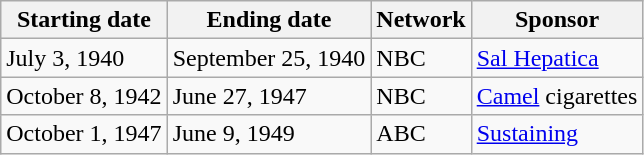<table class="wikitable">
<tr>
<th>Starting date</th>
<th>Ending date</th>
<th>Network</th>
<th>Sponsor</th>
</tr>
<tr>
<td>July 3, 1940</td>
<td>September 25, 1940</td>
<td>NBC</td>
<td><a href='#'>Sal Hepatica</a></td>
</tr>
<tr>
<td>October 8, 1942</td>
<td>June 27, 1947</td>
<td>NBC</td>
<td><a href='#'>Camel</a> cigarettes</td>
</tr>
<tr>
<td>October 1, 1947</td>
<td>June 9, 1949</td>
<td>ABC</td>
<td><a href='#'>Sustaining</a></td>
</tr>
</table>
